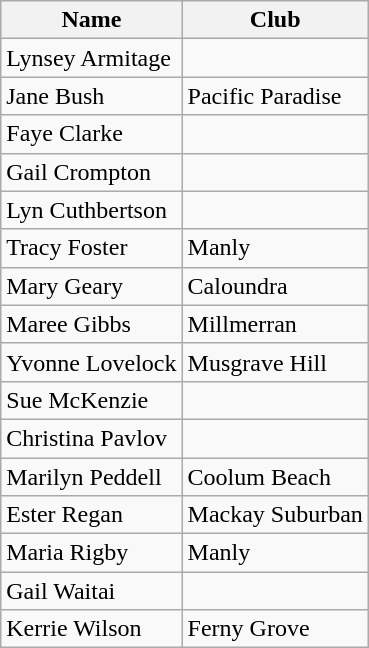<table class="wikitable sortable">
<tr>
<th>Name</th>
<th>Club</th>
</tr>
<tr>
<td>Lynsey Armitage</td>
<td></td>
</tr>
<tr>
<td>Jane Bush</td>
<td>Pacific Paradise</td>
</tr>
<tr>
<td>Faye Clarke</td>
<td></td>
</tr>
<tr>
<td>Gail Crompton</td>
<td></td>
</tr>
<tr>
<td>Lyn Cuthbertson</td>
<td></td>
</tr>
<tr>
<td>Tracy Foster</td>
<td>Manly</td>
</tr>
<tr>
<td>Mary Geary</td>
<td>Caloundra</td>
</tr>
<tr>
<td>Maree Gibbs</td>
<td>Millmerran</td>
</tr>
<tr>
<td>Yvonne Lovelock</td>
<td>Musgrave Hill</td>
</tr>
<tr>
<td>Sue McKenzie</td>
<td></td>
</tr>
<tr>
<td>Christina Pavlov</td>
<td></td>
</tr>
<tr>
<td>Marilyn Peddell</td>
<td>Coolum Beach</td>
</tr>
<tr>
<td>Ester Regan</td>
<td>Mackay Suburban</td>
</tr>
<tr>
<td>Maria Rigby</td>
<td>Manly</td>
</tr>
<tr>
<td>Gail Waitai</td>
<td></td>
</tr>
<tr>
<td>Kerrie Wilson</td>
<td>Ferny Grove</td>
</tr>
</table>
